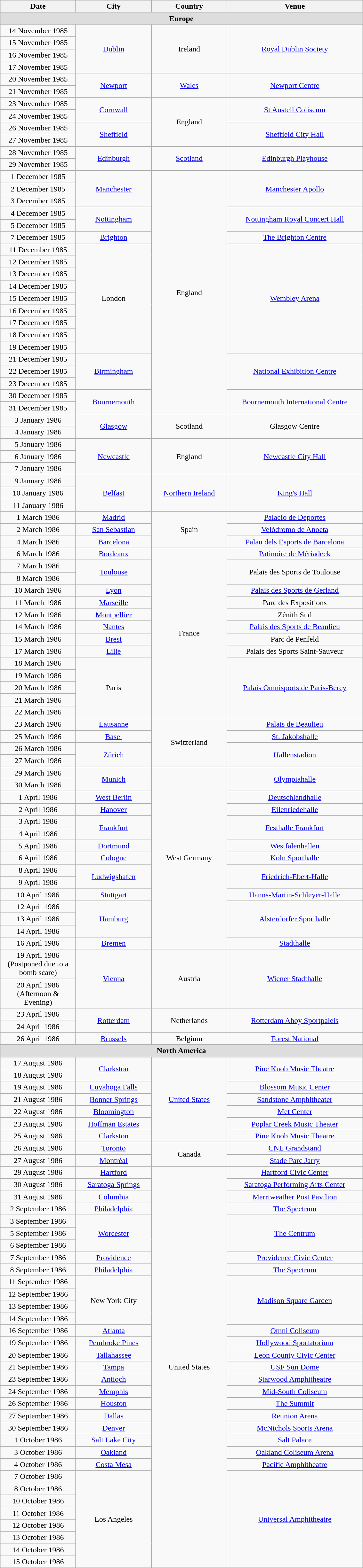<table class="wikitable" style="text-align:center;">
<tr>
<th width="150">Date</th>
<th width="150">City</th>
<th width="150">Country</th>
<th width="275">Venue</th>
</tr>
<tr>
</tr>
<tr style="background:#ddd;">
<td colspan="4"><strong>Europe</strong></td>
</tr>
<tr>
<td>14 November 1985</td>
<td rowspan="4"><a href='#'>Dublin</a></td>
<td rowspan="4">Ireland</td>
<td rowspan="4"><a href='#'>Royal Dublin Society</a></td>
</tr>
<tr>
<td>15 November 1985</td>
</tr>
<tr>
<td>16 November 1985</td>
</tr>
<tr>
<td>17 November 1985</td>
</tr>
<tr>
<td>20 November 1985</td>
<td rowspan="2"><a href='#'>Newport</a></td>
<td rowspan="2"><a href='#'>Wales</a></td>
<td rowspan="2"><a href='#'>Newport Centre</a></td>
</tr>
<tr>
<td>21 November 1985</td>
</tr>
<tr>
<td>23 November 1985</td>
<td rowspan="2"><a href='#'>Cornwall</a></td>
<td rowspan="4">England</td>
<td rowspan="2"><a href='#'>St Austell Coliseum</a></td>
</tr>
<tr>
<td>24 November 1985</td>
</tr>
<tr>
<td>26 November 1985</td>
<td rowspan="2"><a href='#'>Sheffield</a></td>
<td rowspan="2"><a href='#'>Sheffield City Hall</a></td>
</tr>
<tr>
<td>27 November 1985</td>
</tr>
<tr>
<td>28 November 1985</td>
<td rowspan="2"><a href='#'>Edinburgh</a></td>
<td rowspan="2"><a href='#'>Scotland</a></td>
<td rowspan="2"><a href='#'>Edinburgh Playhouse</a></td>
</tr>
<tr>
<td>29 November 1985</td>
</tr>
<tr>
<td>1 December 1985</td>
<td rowspan="3"><a href='#'>Manchester</a></td>
<td rowspan="20">England</td>
<td rowspan="3"><a href='#'>Manchester Apollo</a></td>
</tr>
<tr>
<td>2 December 1985</td>
</tr>
<tr>
<td>3 December 1985</td>
</tr>
<tr>
<td>4 December 1985</td>
<td rowspan="2"><a href='#'>Nottingham</a></td>
<td rowspan="2"><a href='#'>Nottingham Royal Concert Hall</a></td>
</tr>
<tr>
<td>5 December 1985</td>
</tr>
<tr>
<td>7 December 1985</td>
<td><a href='#'>Brighton</a></td>
<td><a href='#'>The Brighton Centre</a></td>
</tr>
<tr>
<td>11 December 1985</td>
<td rowspan="9">London</td>
<td rowspan="9"><a href='#'>Wembley Arena</a></td>
</tr>
<tr>
<td>12 December 1985</td>
</tr>
<tr>
<td>13 December 1985</td>
</tr>
<tr>
<td>14 December 1985</td>
</tr>
<tr>
<td>15 December 1985</td>
</tr>
<tr>
<td>16 December 1985</td>
</tr>
<tr>
<td>17 December 1985</td>
</tr>
<tr>
<td>18 December 1985</td>
</tr>
<tr>
<td>19 December 1985</td>
</tr>
<tr>
<td>21 December 1985</td>
<td rowspan="3"><a href='#'>Birmingham</a></td>
<td rowspan="3"><a href='#'>National Exhibition Centre</a></td>
</tr>
<tr>
<td>22 December 1985</td>
</tr>
<tr>
<td>23 December 1985</td>
</tr>
<tr>
<td>30 December 1985</td>
<td rowspan="2"><a href='#'>Bournemouth</a></td>
<td rowspan="2"><a href='#'>Bournemouth International Centre</a></td>
</tr>
<tr>
<td>31 December 1985</td>
</tr>
<tr>
<td>3 January 1986</td>
<td rowspan="2"><a href='#'>Glasgow</a></td>
<td rowspan="2">Scotland</td>
<td rowspan="2">Glasgow Centre</td>
</tr>
<tr>
<td>4 January 1986</td>
</tr>
<tr>
<td>5 January 1986</td>
<td rowspan="3"><a href='#'>Newcastle</a></td>
<td rowspan="3">England</td>
<td rowspan="3"><a href='#'>Newcastle City Hall</a></td>
</tr>
<tr>
<td>6 January 1986</td>
</tr>
<tr>
<td>7 January 1986</td>
</tr>
<tr>
<td>9 January 1986</td>
<td rowspan="3"><a href='#'>Belfast</a></td>
<td rowspan="3"><a href='#'>Northern Ireland</a></td>
<td rowspan="3"><a href='#'>King's Hall</a></td>
</tr>
<tr>
<td>10 January 1986</td>
</tr>
<tr>
<td>11 January 1986</td>
</tr>
<tr>
<td>1 March 1986</td>
<td><a href='#'>Madrid</a></td>
<td rowspan="3">Spain</td>
<td><a href='#'>Palacio de Deportes</a></td>
</tr>
<tr>
<td>2 March 1986</td>
<td><a href='#'>San Sebastian</a></td>
<td><a href='#'>Velódromo de Anoeta</a></td>
</tr>
<tr>
<td>4 March 1986</td>
<td><a href='#'>Barcelona</a></td>
<td><a href='#'>Palau dels Esports de Barcelona</a></td>
</tr>
<tr>
<td>6 March 1986</td>
<td><a href='#'>Bordeaux</a></td>
<td rowspan="14">France</td>
<td><a href='#'>Patinoire de Mériadeck</a></td>
</tr>
<tr>
<td>7 March 1986</td>
<td rowspan="2"><a href='#'>Toulouse</a></td>
<td rowspan="2">Palais des Sports de Toulouse</td>
</tr>
<tr>
<td>8 March 1986</td>
</tr>
<tr>
<td>10 March 1986</td>
<td><a href='#'>Lyon</a></td>
<td><a href='#'>Palais des Sports de Gerland</a></td>
</tr>
<tr>
<td>11 March 1986</td>
<td><a href='#'>Marseille</a></td>
<td>Parc des Expositions</td>
</tr>
<tr>
<td>12 March 1986</td>
<td><a href='#'>Montpellier</a></td>
<td>Zénith Sud</td>
</tr>
<tr>
<td>14 March 1986</td>
<td><a href='#'>Nantes</a></td>
<td><a href='#'>Palais des Sports de Beaulieu</a></td>
</tr>
<tr>
<td>15 March 1986</td>
<td><a href='#'>Brest</a></td>
<td>Parc de Penfeld</td>
</tr>
<tr>
<td>17 March 1986</td>
<td><a href='#'>Lille</a></td>
<td>Palais des Sports Saint-Sauveur</td>
</tr>
<tr>
<td>18 March 1986</td>
<td rowspan="5">Paris</td>
<td rowspan="5"><a href='#'>Palais Omnisports de Paris-Bercy</a></td>
</tr>
<tr>
<td>19 March 1986</td>
</tr>
<tr>
<td>20 March 1986</td>
</tr>
<tr>
<td>21 March 1986</td>
</tr>
<tr>
<td>22 March 1986</td>
</tr>
<tr>
<td>23 March 1986</td>
<td><a href='#'>Lausanne</a></td>
<td rowspan="4">Switzerland</td>
<td><a href='#'>Palais de Beaulieu</a></td>
</tr>
<tr>
<td>25 March 1986</td>
<td><a href='#'>Basel</a></td>
<td><a href='#'>St. Jakobshalle</a></td>
</tr>
<tr>
<td>26 March 1986</td>
<td rowspan="2"><a href='#'>Zürich</a></td>
<td rowspan="2"><a href='#'>Hallenstadion</a></td>
</tr>
<tr>
<td>27 March 1986</td>
</tr>
<tr>
<td>29 March 1986</td>
<td rowspan="2"><a href='#'>Munich</a></td>
<td rowspan="15">West Germany</td>
<td rowspan="2"><a href='#'>Olympiahalle</a></td>
</tr>
<tr>
<td>30 March 1986</td>
</tr>
<tr>
<td>1 April 1986</td>
<td><a href='#'>West Berlin</a></td>
<td><a href='#'>Deutschlandhalle</a></td>
</tr>
<tr>
<td>2 April 1986</td>
<td><a href='#'>Hanover</a></td>
<td><a href='#'>Eilenriedehalle</a></td>
</tr>
<tr>
<td>3 April 1986</td>
<td rowspan="2"><a href='#'>Frankfurt</a></td>
<td rowspan="2"><a href='#'>Festhalle Frankfurt</a></td>
</tr>
<tr>
<td>4 April 1986</td>
</tr>
<tr>
<td>5 April 1986</td>
<td><a href='#'>Dortmund</a></td>
<td><a href='#'>Westfalenhallen</a></td>
</tr>
<tr>
<td>6 April 1986</td>
<td><a href='#'>Cologne</a></td>
<td><a href='#'>Koln Sporthalle</a></td>
</tr>
<tr>
<td>8 April 1986</td>
<td rowspan="2"><a href='#'>Ludwigshafen</a></td>
<td rowspan="2"><a href='#'>Friedrich-Ebert-Halle</a></td>
</tr>
<tr>
<td>9 April 1986</td>
</tr>
<tr>
<td>10 April 1986</td>
<td><a href='#'>Stuttgart</a></td>
<td><a href='#'>Hanns-Martin-Schleyer-Halle</a></td>
</tr>
<tr>
<td>12 April 1986</td>
<td rowspan="3"><a href='#'>Hamburg</a></td>
<td rowspan="3"><a href='#'>Alsterdorfer Sporthalle</a></td>
</tr>
<tr>
<td>13 April 1986</td>
</tr>
<tr>
<td>14 April 1986</td>
</tr>
<tr>
<td>16 April 1986</td>
<td><a href='#'>Bremen</a></td>
<td><a href='#'>Stadthalle</a></td>
</tr>
<tr>
<td>19 April 1986 (Postponed due to a bomb scare)</td>
<td rowspan="2"><a href='#'>Vienna</a></td>
<td rowspan="2">Austria</td>
<td rowspan="2"><a href='#'>Wiener Stadthalle</a></td>
</tr>
<tr>
<td>20 April 1986 (Afternoon & Evening)</td>
</tr>
<tr>
<td>23 April 1986</td>
<td rowspan="2"><a href='#'>Rotterdam</a></td>
<td rowspan="2">Netherlands</td>
<td rowspan="2"><a href='#'>Rotterdam Ahoy Sportpaleis</a></td>
</tr>
<tr>
<td>24 April 1986</td>
</tr>
<tr>
<td>26 April 1986</td>
<td><a href='#'>Brussels</a></td>
<td>Belgium</td>
<td><a href='#'>Forest National</a></td>
</tr>
<tr>
</tr>
<tr style="background:#ddd;">
<td colspan="4"><strong>North America</strong></td>
</tr>
<tr>
<td>17 August 1986</td>
<td rowspan="2"><a href='#'>Clarkston</a></td>
<td rowspan="7"><a href='#'>United States</a></td>
<td rowspan="2"><a href='#'>Pine Knob Music Theatre</a></td>
</tr>
<tr>
<td>18 August 1986</td>
</tr>
<tr>
<td>19 August 1986</td>
<td><a href='#'>Cuyahoga Falls</a></td>
<td><a href='#'>Blossom Music Center</a></td>
</tr>
<tr>
<td>21 August 1986</td>
<td><a href='#'>Bonner Springs</a></td>
<td><a href='#'>Sandstone Amphitheater</a></td>
</tr>
<tr>
<td>22 August 1986</td>
<td><a href='#'>Bloomington</a></td>
<td><a href='#'>Met Center</a></td>
</tr>
<tr>
<td>23 August 1986</td>
<td><a href='#'>Hoffman Estates</a></td>
<td><a href='#'>Poplar Creek Music Theater</a></td>
</tr>
<tr>
<td>25 August 1986</td>
<td><a href='#'>Clarkston</a></td>
<td><a href='#'>Pine Knob Music Theatre</a></td>
</tr>
<tr>
<td>26 August 1986</td>
<td><a href='#'>Toronto</a></td>
<td rowspan="2">Canada</td>
<td><a href='#'>CNE Grandstand</a></td>
</tr>
<tr>
<td>27 August 1986</td>
<td><a href='#'>Montréal</a></td>
<td><a href='#'>Stade Parc Jarry</a></td>
</tr>
<tr>
<td>29 August 1986</td>
<td><a href='#'>Hartford</a></td>
<td rowspan="35">United States</td>
<td><a href='#'>Hartford Civic Center</a></td>
</tr>
<tr>
<td>30 August 1986</td>
<td><a href='#'>Saratoga Springs</a></td>
<td><a href='#'>Saratoga Performing Arts Center</a></td>
</tr>
<tr>
<td>31 August 1986</td>
<td><a href='#'>Columbia</a></td>
<td><a href='#'>Merriweather Post Pavilion</a></td>
</tr>
<tr>
<td>2 September 1986</td>
<td><a href='#'>Philadelphia</a></td>
<td><a href='#'>The Spectrum</a></td>
</tr>
<tr>
<td>3 September 1986</td>
<td rowspan="3"><a href='#'>Worcester</a></td>
<td rowspan="3"><a href='#'>The Centrum</a></td>
</tr>
<tr>
<td>5 September 1986</td>
</tr>
<tr>
<td>6 September 1986</td>
</tr>
<tr>
<td>7 September 1986</td>
<td><a href='#'>Providence</a></td>
<td><a href='#'>Providence Civic Center</a></td>
</tr>
<tr>
<td>8 September 1986</td>
<td><a href='#'>Philadelphia</a></td>
<td><a href='#'>The Spectrum</a></td>
</tr>
<tr>
<td>11 September 1986</td>
<td rowspan="4">New York City</td>
<td rowspan="4"><a href='#'>Madison Square Garden</a></td>
</tr>
<tr>
<td>12 September 1986</td>
</tr>
<tr>
<td>13 September 1986</td>
</tr>
<tr>
<td>14 September 1986</td>
</tr>
<tr>
<td>16 September 1986</td>
<td><a href='#'>Atlanta</a></td>
<td><a href='#'>Omni Coliseum</a></td>
</tr>
<tr>
<td>19 September 1986</td>
<td><a href='#'>Pembroke Pines</a></td>
<td><a href='#'>Hollywood Sportatorium</a></td>
</tr>
<tr>
<td>20 September 1986</td>
<td><a href='#'>Tallahassee</a></td>
<td><a href='#'>Leon County Civic Center</a></td>
</tr>
<tr>
<td>21 September 1986</td>
<td><a href='#'>Tampa</a></td>
<td><a href='#'>USF Sun Dome</a></td>
</tr>
<tr>
<td>23 September 1986</td>
<td><a href='#'>Antioch</a></td>
<td><a href='#'>Starwood Amphitheatre</a></td>
</tr>
<tr>
<td>24 September 1986</td>
<td><a href='#'>Memphis</a></td>
<td><a href='#'>Mid-South Coliseum</a></td>
</tr>
<tr>
<td>26 September 1986</td>
<td><a href='#'>Houston</a></td>
<td><a href='#'>The Summit</a></td>
</tr>
<tr>
<td>27 September 1986</td>
<td><a href='#'>Dallas</a></td>
<td><a href='#'>Reunion Arena</a></td>
</tr>
<tr>
<td>30 September 1986</td>
<td><a href='#'>Denver</a></td>
<td><a href='#'>McNichols Sports Arena</a></td>
</tr>
<tr>
<td>1 October 1986</td>
<td><a href='#'>Salt Lake City</a></td>
<td><a href='#'>Salt Palace</a></td>
</tr>
<tr>
<td>3 October 1986</td>
<td><a href='#'>Oakland</a></td>
<td><a href='#'>Oakland Coliseum Arena</a></td>
</tr>
<tr>
<td>4 October 1986</td>
<td><a href='#'>Costa Mesa</a></td>
<td><a href='#'>Pacific Amphitheatre</a></td>
</tr>
<tr>
<td>7 October 1986</td>
<td rowspan="8">Los Angeles</td>
<td rowspan="8"><a href='#'>Universal Amphitheatre</a></td>
</tr>
<tr>
<td>8 October 1986</td>
</tr>
<tr>
<td>10 October 1986</td>
</tr>
<tr>
<td>11 October 1986</td>
</tr>
<tr>
<td>12 October 1986</td>
</tr>
<tr>
<td>13 October 1986</td>
</tr>
<tr>
<td>14 October 1986</td>
</tr>
<tr>
<td>15 October 1986</td>
</tr>
</table>
